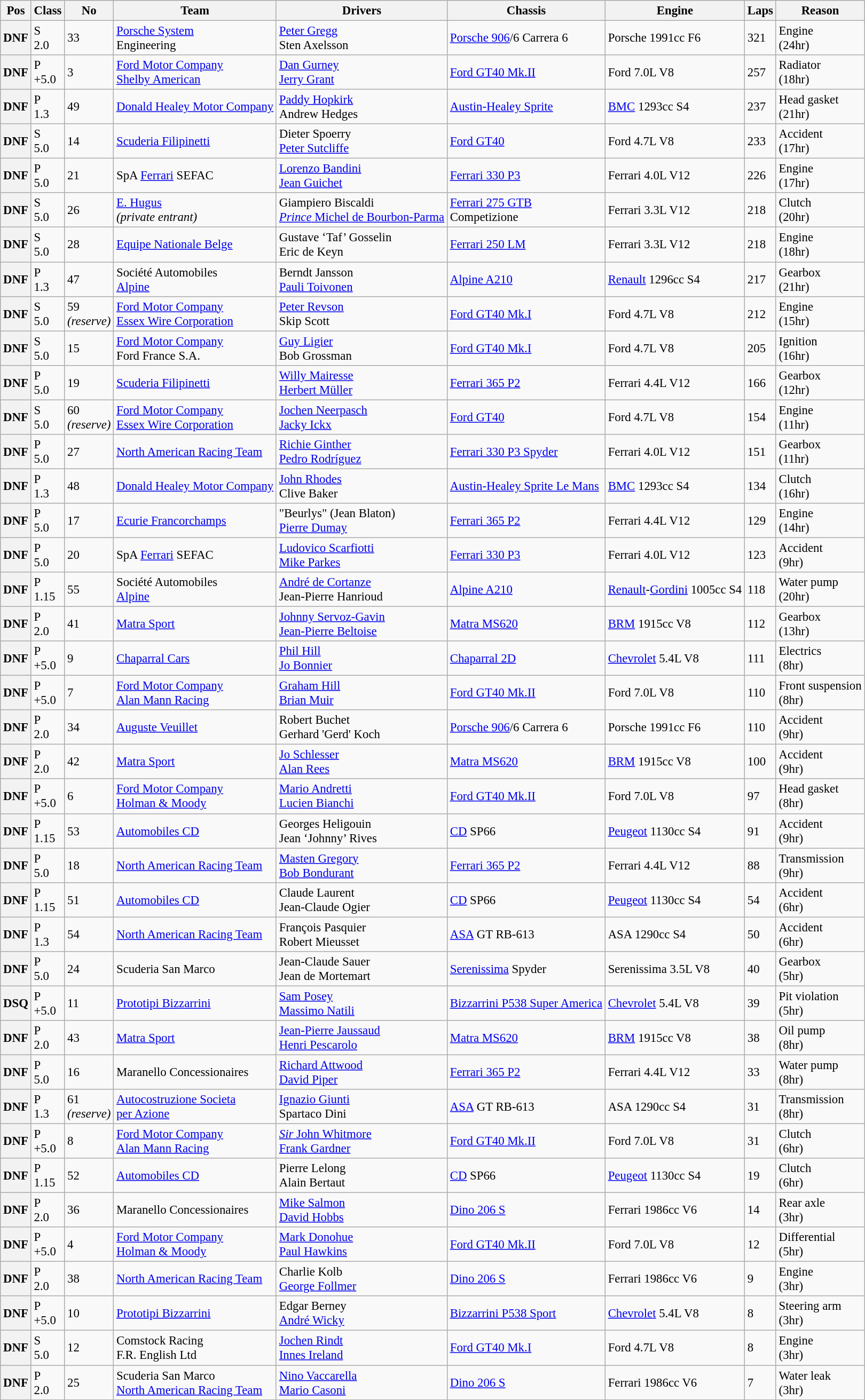<table class="wikitable" style="font-size: 95%;">
<tr>
<th>Pos</th>
<th>Class</th>
<th>No</th>
<th>Team</th>
<th>Drivers</th>
<th>Chassis</th>
<th>Engine</th>
<th>Laps</th>
<th>Reason</th>
</tr>
<tr>
<th>DNF</th>
<td>S<br>2.0</td>
<td>33</td>
<td> <a href='#'>Porsche System</a><br>Engineering</td>
<td> <a href='#'>Peter Gregg</a><br> Sten Axelsson</td>
<td><a href='#'>Porsche 906</a>/6 Carrera 6</td>
<td>Porsche 1991cc F6</td>
<td>321</td>
<td>Engine<br> (24hr)</td>
</tr>
<tr>
<th>DNF</th>
<td>P<br>+5.0</td>
<td>3</td>
<td> <a href='#'>Ford Motor Company</a><br> <a href='#'>Shelby American</a></td>
<td> <a href='#'>Dan Gurney</a><br> <a href='#'>Jerry Grant</a></td>
<td><a href='#'>Ford GT40 Mk.II</a></td>
<td>Ford 7.0L V8</td>
<td>257</td>
<td>Radiator<br> (18hr)</td>
</tr>
<tr>
<th>DNF</th>
<td>P<br>1.3</td>
<td>49</td>
<td> <a href='#'>Donald Healey Motor Company</a></td>
<td> <a href='#'>Paddy Hopkirk</a><br> Andrew Hedges</td>
<td><a href='#'>Austin-Healey Sprite</a></td>
<td><a href='#'>BMC</a> 1293cc S4</td>
<td>237</td>
<td>Head gasket<br> (21hr)</td>
</tr>
<tr>
<th>DNF</th>
<td>S<br>5.0</td>
<td>14</td>
<td> <a href='#'>Scuderia Filipinetti</a></td>
<td> Dieter Spoerry<br> <a href='#'>Peter Sutcliffe</a></td>
<td><a href='#'>Ford GT40</a></td>
<td>Ford 4.7L V8</td>
<td>233</td>
<td>Accident<br> (17hr)</td>
</tr>
<tr>
<th>DNF</th>
<td>P<br>5.0</td>
<td>21</td>
<td> SpA <a href='#'>Ferrari</a> SEFAC</td>
<td> <a href='#'>Lorenzo Bandini</a><br> <a href='#'>Jean Guichet</a></td>
<td><a href='#'>Ferrari 330 P3</a></td>
<td>Ferrari 4.0L V12</td>
<td>226</td>
<td>Engine<br> (17hr)</td>
</tr>
<tr>
<th>DNF</th>
<td>S<br>5.0</td>
<td>26</td>
<td> <a href='#'>E. Hugus</a><br><em>(private entrant)</em></td>
<td> Giampiero Biscaldi<br> <a href='#'><em>Prince</em> Michel de Bourbon-Parma</a></td>
<td><a href='#'>Ferrari 275 GTB</a><br>Competizione</td>
<td>Ferrari 3.3L V12</td>
<td>218</td>
<td>Clutch<br> (20hr)</td>
</tr>
<tr>
<th>DNF</th>
<td>S<br>5.0</td>
<td>28</td>
<td> <a href='#'>Equipe Nationale Belge</a></td>
<td> Gustave ‘Taf’ Gosselin<br> Eric de Keyn</td>
<td><a href='#'>Ferrari 250 LM</a></td>
<td>Ferrari 3.3L V12</td>
<td>218</td>
<td>Engine<br> (18hr)</td>
</tr>
<tr>
<th>DNF</th>
<td>P<br>1.3</td>
<td>47</td>
<td> Société Automobiles<br><a href='#'>Alpine</a></td>
<td> Berndt Jansson<br> <a href='#'>Pauli Toivonen</a></td>
<td><a href='#'>Alpine A210</a></td>
<td><a href='#'>Renault</a> 1296cc S4</td>
<td>217</td>
<td>Gearbox<br> (21hr)</td>
</tr>
<tr>
<th>DNF</th>
<td>S<br>5.0</td>
<td>59<br><em>(reserve)</em></td>
<td> <a href='#'>Ford Motor Company</a><br> <a href='#'>Essex Wire Corporation</a></td>
<td> <a href='#'>Peter Revson</a><br> Skip Scott</td>
<td><a href='#'>Ford GT40 Mk.I</a></td>
<td>Ford 4.7L V8</td>
<td>212</td>
<td>Engine<br> (15hr)</td>
</tr>
<tr>
<th>DNF</th>
<td>S<br>5.0</td>
<td>15</td>
<td> <a href='#'>Ford Motor Company</a><br> Ford France S.A.</td>
<td> <a href='#'>Guy Ligier</a><br> Bob Grossman</td>
<td><a href='#'>Ford GT40 Mk.I</a></td>
<td>Ford 4.7L V8</td>
<td>205</td>
<td>Ignition<br> (16hr)</td>
</tr>
<tr>
<th>DNF</th>
<td>P<br>5.0</td>
<td>19</td>
<td> <a href='#'>Scuderia Filipinetti</a></td>
<td> <a href='#'>Willy Mairesse</a><br> <a href='#'>Herbert Müller</a></td>
<td><a href='#'>Ferrari 365 P2</a></td>
<td>Ferrari 4.4L V12</td>
<td>166</td>
<td>Gearbox<br> (12hr)</td>
</tr>
<tr>
<th>DNF</th>
<td>S<br>5.0</td>
<td>60<br><em>(reserve)</em></td>
<td> <a href='#'>Ford Motor Company</a><br> <a href='#'>Essex Wire Corporation</a></td>
<td> <a href='#'>Jochen Neerpasch</a><br> <a href='#'>Jacky Ickx</a></td>
<td><a href='#'>Ford GT40</a></td>
<td>Ford 4.7L V8</td>
<td>154</td>
<td>Engine<br> (11hr)</td>
</tr>
<tr>
<th>DNF</th>
<td>P<br>5.0</td>
<td>27</td>
<td> <a href='#'>North American Racing Team</a></td>
<td> <a href='#'>Richie Ginther</a><br> <a href='#'>Pedro Rodríguez</a></td>
<td><a href='#'>Ferrari 330 P3 Spyder</a></td>
<td>Ferrari 4.0L V12</td>
<td>151</td>
<td>Gearbox<br> (11hr)</td>
</tr>
<tr>
<th>DNF</th>
<td>P<br>1.3</td>
<td>48</td>
<td> <a href='#'>Donald Healey Motor Company</a></td>
<td> <a href='#'>John Rhodes</a><br> Clive Baker</td>
<td><a href='#'>Austin-Healey Sprite Le Mans</a></td>
<td><a href='#'>BMC</a> 1293cc S4</td>
<td>134</td>
<td>Clutch<br> (16hr)</td>
</tr>
<tr>
<th>DNF</th>
<td>P<br>5.0</td>
<td>17</td>
<td> <a href='#'>Ecurie Francorchamps</a></td>
<td> "Beurlys" (Jean Blaton)<br> <a href='#'>Pierre Dumay</a></td>
<td><a href='#'>Ferrari 365 P2</a></td>
<td>Ferrari 4.4L V12</td>
<td>129</td>
<td>Engine<br> (14hr)</td>
</tr>
<tr>
<th>DNF</th>
<td>P<br>5.0</td>
<td>20</td>
<td> SpA <a href='#'>Ferrari</a> SEFAC</td>
<td> <a href='#'>Ludovico Scarfiotti</a><br> <a href='#'>Mike Parkes</a></td>
<td><a href='#'>Ferrari 330 P3</a></td>
<td>Ferrari 4.0L V12</td>
<td>123</td>
<td>Accident<br> (9hr)</td>
</tr>
<tr>
<th>DNF</th>
<td>P<br>1.15</td>
<td>55</td>
<td> Société Automobiles<br><a href='#'>Alpine</a></td>
<td> <a href='#'>André de Cortanze</a><br> Jean-Pierre Hanrioud</td>
<td><a href='#'>Alpine A210</a></td>
<td><a href='#'>Renault</a>-<a href='#'>Gordini</a> 1005cc S4</td>
<td>118</td>
<td>Water pump<br> (20hr)</td>
</tr>
<tr>
<th>DNF</th>
<td>P<br>2.0</td>
<td>41</td>
<td> <a href='#'>Matra Sport</a></td>
<td> <a href='#'>Johnny Servoz-Gavin</a><br> <a href='#'>Jean-Pierre Beltoise</a></td>
<td><a href='#'>Matra MS620</a></td>
<td><a href='#'>BRM</a> 1915cc V8</td>
<td>112</td>
<td>Gearbox<br> (13hr)</td>
</tr>
<tr>
<th>DNF</th>
<td>P<br>+5.0</td>
<td>9</td>
<td> <a href='#'>Chaparral Cars</a></td>
<td> <a href='#'>Phil Hill</a><br> <a href='#'>Jo Bonnier</a></td>
<td><a href='#'>Chaparral 2D</a></td>
<td><a href='#'>Chevrolet</a> 5.4L V8</td>
<td>111</td>
<td>Electrics<br> (8hr)</td>
</tr>
<tr>
<th>DNF</th>
<td>P<br>+5.0</td>
<td>7</td>
<td> <a href='#'>Ford Motor Company</a><br> <a href='#'>Alan Mann Racing</a></td>
<td> <a href='#'>Graham Hill</a><br> <a href='#'>Brian Muir</a></td>
<td><a href='#'>Ford GT40 Mk.II</a></td>
<td>Ford 7.0L V8</td>
<td>110</td>
<td>Front suspension<br> (8hr)</td>
</tr>
<tr>
<th>DNF</th>
<td>P<br>2.0</td>
<td>34</td>
<td> <a href='#'>Auguste Veuillet</a></td>
<td> Robert Buchet<br> Gerhard 'Gerd' Koch</td>
<td><a href='#'>Porsche 906</a>/6 Carrera 6</td>
<td>Porsche 1991cc F6</td>
<td>110</td>
<td>Accident<br> (9hr)</td>
</tr>
<tr>
<th>DNF</th>
<td>P<br>2.0</td>
<td>42</td>
<td> <a href='#'>Matra Sport</a></td>
<td> <a href='#'>Jo Schlesser</a><br> <a href='#'>Alan Rees</a></td>
<td><a href='#'>Matra MS620</a></td>
<td><a href='#'>BRM</a> 1915cc V8</td>
<td>100</td>
<td>Accident<br> (9hr)</td>
</tr>
<tr>
<th>DNF</th>
<td>P<br>+5.0</td>
<td>6</td>
<td> <a href='#'>Ford Motor Company</a><br> <a href='#'>Holman & Moody</a></td>
<td> <a href='#'>Mario Andretti</a><br> <a href='#'>Lucien Bianchi</a></td>
<td><a href='#'>Ford GT40 Mk.II</a></td>
<td>Ford 7.0L V8</td>
<td>97</td>
<td>Head gasket<br> (8hr)</td>
</tr>
<tr>
<th>DNF</th>
<td>P<br>1.15</td>
<td>53</td>
<td> <a href='#'>Automobiles CD</a></td>
<td> Georges Heligouin<br> Jean ‘Johnny’ Rives</td>
<td><a href='#'>CD</a> SP66</td>
<td><a href='#'>Peugeot</a> 1130cc S4</td>
<td>91</td>
<td>Accident<br> (9hr)</td>
</tr>
<tr>
<th>DNF</th>
<td>P<br>5.0</td>
<td>18</td>
<td> <a href='#'>North American Racing Team</a></td>
<td> <a href='#'>Masten Gregory</a><br> <a href='#'>Bob Bondurant</a></td>
<td><a href='#'>Ferrari 365 P2</a></td>
<td>Ferrari 4.4L V12</td>
<td>88</td>
<td>Transmission<br> (9hr)</td>
</tr>
<tr>
<th>DNF</th>
<td>P<br>1.15</td>
<td>51</td>
<td> <a href='#'>Automobiles CD</a></td>
<td> Claude Laurent<br> Jean-Claude Ogier</td>
<td><a href='#'>CD</a> SP66</td>
<td><a href='#'>Peugeot</a> 1130cc S4</td>
<td>54</td>
<td>Accident<br> (6hr)</td>
</tr>
<tr>
<th>DNF</th>
<td>P<br>1.3</td>
<td>54</td>
<td> <a href='#'>North American Racing Team</a></td>
<td> François Pasquier<br> Robert Mieusset</td>
<td><a href='#'>ASA</a> GT RB-613</td>
<td>ASA 1290cc S4</td>
<td>50</td>
<td>Accident<br> (6hr)</td>
</tr>
<tr>
<th>DNF</th>
<td>P<br>5.0</td>
<td>24</td>
<td> Scuderia San Marco</td>
<td> Jean-Claude Sauer<br> Jean de Mortemart</td>
<td><a href='#'>Serenissima</a> Spyder</td>
<td>Serenissima 3.5L V8</td>
<td>40</td>
<td>Gearbox<br> (5hr)</td>
</tr>
<tr>
<th>DSQ</th>
<td>P<br>+5.0</td>
<td>11</td>
<td> <a href='#'>Prototipi Bizzarrini</a></td>
<td> <a href='#'>Sam Posey</a><br> <a href='#'>Massimo Natili</a></td>
<td><a href='#'>Bizzarrini P538 Super America</a></td>
<td><a href='#'>Chevrolet</a> 5.4L V8</td>
<td>39</td>
<td>Pit violation<br> (5hr)</td>
</tr>
<tr>
<th>DNF</th>
<td>P<br>2.0</td>
<td>43</td>
<td> <a href='#'>Matra Sport</a></td>
<td> <a href='#'>Jean-Pierre Jaussaud</a><br> <a href='#'>Henri Pescarolo</a></td>
<td><a href='#'>Matra MS620</a></td>
<td><a href='#'>BRM</a> 1915cc V8</td>
<td>38</td>
<td>Oil pump<br> (8hr)</td>
</tr>
<tr>
<th>DNF</th>
<td>P<br>5.0</td>
<td>16</td>
<td> Maranello Concessionaires</td>
<td> <a href='#'>Richard Attwood</a><br> <a href='#'>David Piper</a></td>
<td><a href='#'>Ferrari 365 P2</a></td>
<td>Ferrari 4.4L V12</td>
<td>33</td>
<td>Water pump<br> (8hr)</td>
</tr>
<tr>
<th>DNF</th>
<td>P<br>1.3</td>
<td>61<br><em>(reserve)</em></td>
<td> <a href='#'>Autocostruzione Societa<br>per Azione</a></td>
<td> <a href='#'>Ignazio Giunti</a><br> Spartaco Dini</td>
<td><a href='#'>ASA</a> GT RB-613</td>
<td>ASA 1290cc S4</td>
<td>31</td>
<td>Transmission<br> (8hr)</td>
</tr>
<tr>
<th>DNF</th>
<td>P<br>+5.0</td>
<td>8</td>
<td> <a href='#'>Ford Motor Company</a><br> <a href='#'>Alan Mann Racing</a></td>
<td> <a href='#'><em>Sir</em> John Whitmore</a><br> <a href='#'>Frank Gardner</a></td>
<td><a href='#'>Ford GT40 Mk.II</a></td>
<td>Ford 7.0L V8</td>
<td>31</td>
<td>Clutch<br> (6hr)</td>
</tr>
<tr>
<th>DNF</th>
<td>P<br>1.15</td>
<td>52</td>
<td> <a href='#'>Automobiles CD</a></td>
<td> Pierre Lelong<br> Alain Bertaut</td>
<td><a href='#'>CD</a> SP66</td>
<td><a href='#'>Peugeot</a> 1130cc S4</td>
<td>19</td>
<td>Clutch<br> (6hr)</td>
</tr>
<tr>
<th>DNF</th>
<td>P<br>2.0</td>
<td>36</td>
<td> Maranello Concessionaires</td>
<td> <a href='#'>Mike Salmon</a><br> <a href='#'>David Hobbs</a></td>
<td><a href='#'>Dino 206 S</a></td>
<td>Ferrari 1986cc V6</td>
<td>14</td>
<td>Rear axle<br> (3hr)</td>
</tr>
<tr>
<th>DNF</th>
<td>P<br>+5.0</td>
<td>4</td>
<td> <a href='#'>Ford Motor Company</a><br> <a href='#'>Holman & Moody</a></td>
<td> <a href='#'>Mark Donohue</a><br> <a href='#'>Paul Hawkins</a></td>
<td><a href='#'>Ford GT40 Mk.II</a></td>
<td>Ford 7.0L V8</td>
<td>12</td>
<td>Differential<br> (5hr)</td>
</tr>
<tr>
<th>DNF</th>
<td>P<br>2.0</td>
<td>38</td>
<td> <a href='#'>North American Racing Team</a></td>
<td> Charlie Kolb<br> <a href='#'>George Follmer</a></td>
<td><a href='#'>Dino 206 S</a></td>
<td>Ferrari 1986cc V6</td>
<td>9</td>
<td>Engine<br> (3hr)</td>
</tr>
<tr>
<th>DNF</th>
<td>P<br>+5.0</td>
<td>10</td>
<td> <a href='#'>Prototipi Bizzarrini</a></td>
<td> Edgar Berney<br> <a href='#'>André Wicky</a></td>
<td><a href='#'>Bizzarrini P538 Sport</a></td>
<td><a href='#'>Chevrolet</a> 5.4L V8</td>
<td>8</td>
<td>Steering arm<br> (3hr)</td>
</tr>
<tr>
<th>DNF</th>
<td>S<br>5.0</td>
<td>12</td>
<td> Comstock Racing<br> F.R. English Ltd</td>
<td> <a href='#'>Jochen Rindt</a><br> <a href='#'>Innes Ireland</a></td>
<td><a href='#'>Ford GT40 Mk.I</a></td>
<td>Ford 4.7L V8</td>
<td>8</td>
<td>Engine<br> (3hr)</td>
</tr>
<tr>
<th>DNF</th>
<td>P<br>2.0</td>
<td>25</td>
<td> Scuderia San Marco<br> <a href='#'>North American Racing Team</a></td>
<td> <a href='#'>Nino Vaccarella</a><br> <a href='#'>Mario Casoni</a></td>
<td><a href='#'>Dino 206 S</a></td>
<td>Ferrari 1986cc V6</td>
<td>7</td>
<td>Water leak<br> (3hr)</td>
</tr>
</table>
